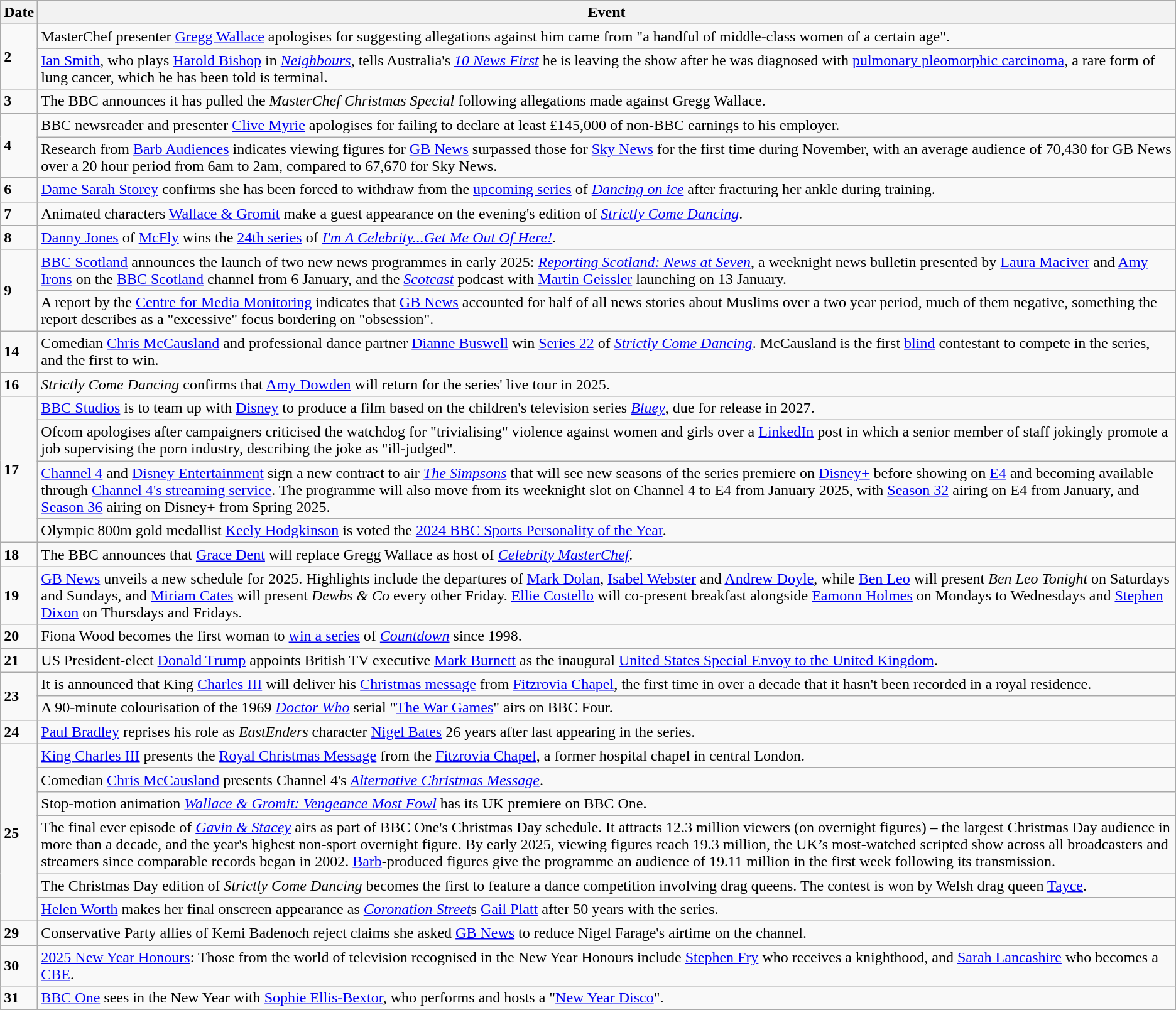<table class="wikitable">
<tr>
<th>Date</th>
<th>Event</th>
</tr>
<tr>
<td rowspan=2><strong>2</strong></td>
<td>MasterChef presenter <a href='#'>Gregg Wallace</a> apologises for suggesting allegations against him came from "a handful of middle-class women of a certain age".</td>
</tr>
<tr>
<td><a href='#'>Ian Smith</a>, who plays <a href='#'>Harold Bishop</a> in <em><a href='#'>Neighbours</a></em>, tells Australia's <em><a href='#'>10 News First</a></em> he is leaving the show after he was diagnosed with <a href='#'>pulmonary pleomorphic carcinoma</a>, a rare form of lung cancer, which he has been told is terminal.</td>
</tr>
<tr>
<td><strong>3</strong></td>
<td>The BBC announces it has pulled the <em>MasterChef Christmas Special</em> following allegations made against Gregg Wallace.</td>
</tr>
<tr>
<td rowspan=2><strong>4</strong></td>
<td>BBC newsreader and presenter <a href='#'>Clive Myrie</a> apologises for failing to declare at least £145,000 of non-BBC earnings to his employer.</td>
</tr>
<tr>
<td>Research from <a href='#'>Barb Audiences</a> indicates viewing figures for <a href='#'>GB News</a> surpassed those for <a href='#'>Sky News</a> for the first time during November, with an average audience of 70,430 for GB News over a 20 hour period from 6am to 2am, compared to 67,670 for Sky News.</td>
</tr>
<tr>
<td><strong>6</strong></td>
<td><a href='#'>Dame Sarah Storey</a> confirms she has been forced to withdraw from the <a href='#'>upcoming series</a> of <em><a href='#'>Dancing on ice</a></em> after fracturing her ankle during training.</td>
</tr>
<tr>
<td><strong>7</strong></td>
<td>Animated characters <a href='#'>Wallace & Gromit</a> make a guest appearance on the evening's edition of <em><a href='#'>Strictly Come Dancing</a></em>.</td>
</tr>
<tr>
<td><strong>8</strong></td>
<td><a href='#'>Danny Jones</a> of <a href='#'>McFly</a> wins the <a href='#'>24th series</a> of <em><a href='#'>I'm A Celebrity...Get Me Out Of Here!</a></em>.</td>
</tr>
<tr>
<td rowspan=2><strong>9</strong></td>
<td><a href='#'>BBC Scotland</a> announces the launch of two new news programmes in early 2025: <em><a href='#'>Reporting Scotland: News at Seven</a></em>, a weeknight news bulletin presented by <a href='#'>Laura Maciver</a> and <a href='#'>Amy Irons</a> on the <a href='#'>BBC Scotland</a> channel from 6 January, and the <em><a href='#'>Scotcast</a></em> podcast with <a href='#'>Martin Geissler</a> launching on 13 January.</td>
</tr>
<tr>
<td>A report by the <a href='#'>Centre for Media Monitoring</a> indicates that <a href='#'>GB News</a> accounted for half of all news stories about Muslims over a two year period, much of them negative, something the report describes as a "excessive" focus bordering on "obsession".</td>
</tr>
<tr>
<td><strong>14</strong></td>
<td>Comedian <a href='#'>Chris McCausland</a> and professional dance partner <a href='#'>Dianne Buswell</a> win <a href='#'>Series 22</a> of <em><a href='#'>Strictly Come Dancing</a></em>. McCausland is the first <a href='#'>blind</a> contestant to compete in the series, and the first to win.</td>
</tr>
<tr>
<td><strong>16</strong></td>
<td><em>Strictly Come Dancing</em> confirms that <a href='#'>Amy Dowden</a> will return for the series' live tour in 2025.</td>
</tr>
<tr>
<td rowspan=4><strong>17</strong></td>
<td><a href='#'>BBC Studios</a> is to team up with <a href='#'>Disney</a> to produce a film based on the children's television series <em><a href='#'>Bluey</a></em>, due for release in 2027.</td>
</tr>
<tr>
<td>Ofcom apologises after campaigners criticised the watchdog for "trivialising" violence against women and girls over a <a href='#'>LinkedIn</a> post in which a senior member of staff jokingly promote a job supervising the porn industry, describing the joke as "ill-judged".</td>
</tr>
<tr>
<td><a href='#'>Channel 4</a> and <a href='#'>Disney Entertainment</a> sign a new contract to air <em><a href='#'>The Simpsons</a></em> that will see new seasons of the series premiere on <a href='#'>Disney+</a> before showing on <a href='#'>E4</a> and becoming available through <a href='#'>Channel 4's streaming service</a>. The programme will also move from its weeknight slot on Channel 4 to E4 from January 2025, with <a href='#'>Season 32</a> airing on E4 from January, and <a href='#'>Season 36</a> airing on Disney+ from Spring 2025.</td>
</tr>
<tr>
<td>Olympic 800m gold medallist <a href='#'>Keely Hodgkinson</a> is voted the <a href='#'>2024 BBC Sports Personality of the Year</a>.</td>
</tr>
<tr>
<td><strong>18</strong></td>
<td>The BBC announces that <a href='#'>Grace Dent</a> will replace Gregg Wallace as host of <em><a href='#'>Celebrity MasterChef</a></em>.</td>
</tr>
<tr>
<td><strong>19</strong></td>
<td><a href='#'>GB News</a> unveils a new schedule for 2025. Highlights include the departures of <a href='#'>Mark Dolan</a>, <a href='#'>Isabel Webster</a> and <a href='#'>Andrew Doyle</a>, while <a href='#'>Ben Leo</a> will present <em>Ben Leo Tonight</em> on Saturdays and Sundays, and <a href='#'>Miriam Cates</a> will present <em>Dewbs & Co</em> every other Friday. <a href='#'>Ellie Costello</a> will co-present breakfast alongside <a href='#'>Eamonn Holmes</a> on Mondays to Wednesdays and <a href='#'>Stephen Dixon</a> on Thursdays and Fridays.</td>
</tr>
<tr>
<td><strong>20</strong></td>
<td>Fiona Wood becomes the first woman to <a href='#'>win a series</a> of <em><a href='#'>Countdown</a></em> since 1998.</td>
</tr>
<tr>
<td><strong>21</strong></td>
<td>US President-elect <a href='#'>Donald Trump</a> appoints British TV executive <a href='#'>Mark Burnett</a> as the inaugural <a href='#'>United States Special Envoy to the United Kingdom</a>.</td>
</tr>
<tr>
<td rowspan=2><strong>23</strong></td>
<td>It is announced that King <a href='#'>Charles III</a> will deliver his <a href='#'>Christmas message</a> from <a href='#'>Fitzrovia Chapel</a>, the first time in over a decade that it hasn't been recorded in a royal residence.</td>
</tr>
<tr>
<td>A 90-minute colourisation of the 1969 <em><a href='#'>Doctor Who</a></em> serial "<a href='#'>The War Games</a>" airs on BBC Four.</td>
</tr>
<tr>
<td><strong>24</strong></td>
<td><a href='#'>Paul Bradley</a> reprises his role as <em>EastEnders</em> character <a href='#'>Nigel Bates</a> 26 years after last appearing in the series.</td>
</tr>
<tr>
<td rowspan=6><strong>25</strong></td>
<td><a href='#'>King Charles III</a> presents the <a href='#'>Royal Christmas Message</a> from the <a href='#'>Fitzrovia Chapel</a>, a former hospital chapel in central London.</td>
</tr>
<tr>
<td>Comedian <a href='#'>Chris McCausland</a> presents Channel 4's <em><a href='#'>Alternative Christmas Message</a></em>.</td>
</tr>
<tr>
<td>Stop-motion animation <em><a href='#'>Wallace & Gromit: Vengeance Most Fowl</a></em> has its UK premiere on BBC One.</td>
</tr>
<tr>
<td>The final ever episode of <em><a href='#'>Gavin & Stacey</a></em> airs as part of BBC One's Christmas Day schedule. It attracts 12.3 million viewers (on overnight figures) – the largest Christmas Day audience in more than a decade, and the year's highest non-sport overnight figure. By early 2025, viewing figures reach 19.3 million, the UK’s most-watched scripted show across all broadcasters and streamers since comparable records began in 2002. <a href='#'>Barb</a>-produced figures give the programme an audience of 19.11 million in the first week following its transmission.</td>
</tr>
<tr>
<td>The Christmas Day edition of <em>Strictly Come Dancing</em> becomes the first to feature a dance competition involving drag queens. The contest is won by Welsh drag queen <a href='#'>Tayce</a>.</td>
</tr>
<tr>
<td><a href='#'>Helen Worth</a> makes her final onscreen appearance as <em><a href='#'>Coronation Street</a></em>s <a href='#'>Gail Platt</a> after 50 years with the series.</td>
</tr>
<tr>
<td><strong>29</strong></td>
<td>Conservative Party allies of Kemi Badenoch reject claims she asked <a href='#'>GB News</a> to reduce Nigel Farage's airtime on the channel.</td>
</tr>
<tr>
<td><strong>30</strong></td>
<td><a href='#'>2025 New Year Honours</a>: Those from the world of television recognised in the New Year Honours include <a href='#'>Stephen Fry</a> who receives a knighthood, and <a href='#'>Sarah Lancashire</a> who becomes a <a href='#'>CBE</a>.</td>
</tr>
<tr>
<td><strong>31</strong></td>
<td><a href='#'>BBC One</a> sees in the New Year with <a href='#'>Sophie Ellis-Bextor</a>, who performs and hosts a "<a href='#'>New Year Disco</a>".</td>
</tr>
</table>
